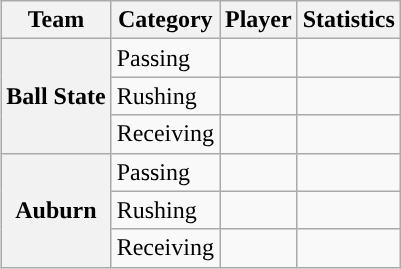<table class="wikitable" style="float:right">
<tr>
<th>Team</th>
<th>Category</th>
<th>Player</th>
<th>Statistics</th>
</tr>
<tr>
<th rowspan=3>Ball State</th>
<td>Passing</td>
<td></td>
<td></td>
</tr>
<tr>
<td>Rushing</td>
<td></td>
<td></td>
</tr>
<tr>
<td>Receiving</td>
<td></td>
<td></td>
</tr>
<tr>
<th rowspan=3>Auburn</th>
<td>Passing</td>
<td></td>
<td></td>
</tr>
<tr>
<td>Rushing</td>
<td></td>
<td></td>
</tr>
<tr>
<td>Receiving</td>
<td></td>
<td></td>
</tr>
</table>
